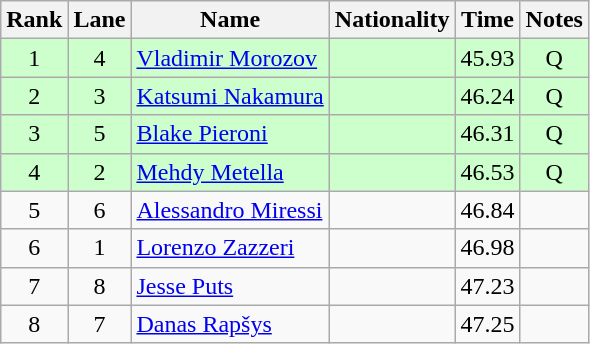<table class="wikitable sortable" style="text-align:center">
<tr>
<th>Rank</th>
<th>Lane</th>
<th>Name</th>
<th>Nationality</th>
<th>Time</th>
<th>Notes</th>
</tr>
<tr bgcolor=ccffcc>
<td>1</td>
<td>4</td>
<td align=left><a href='#'>Vladimir Morozov</a></td>
<td align=left></td>
<td>45.93</td>
<td>Q</td>
</tr>
<tr bgcolor=ccffcc>
<td>2</td>
<td>3</td>
<td align=left><a href='#'>Katsumi Nakamura</a></td>
<td align=left></td>
<td>46.24</td>
<td>Q</td>
</tr>
<tr bgcolor=ccffcc>
<td>3</td>
<td>5</td>
<td align=left><a href='#'>Blake Pieroni</a></td>
<td align=left></td>
<td>46.31</td>
<td>Q</td>
</tr>
<tr bgcolor=ccffcc>
<td>4</td>
<td>2</td>
<td align=left><a href='#'>Mehdy Metella</a></td>
<td align=left></td>
<td>46.53</td>
<td>Q</td>
</tr>
<tr>
<td>5</td>
<td>6</td>
<td align=left><a href='#'>Alessandro Miressi</a></td>
<td align=left></td>
<td>46.84</td>
<td></td>
</tr>
<tr>
<td>6</td>
<td>1</td>
<td align=left><a href='#'>Lorenzo Zazzeri</a></td>
<td align=left></td>
<td>46.98</td>
<td></td>
</tr>
<tr>
<td>7</td>
<td>8</td>
<td align=left><a href='#'>Jesse Puts</a></td>
<td align=left></td>
<td>47.23</td>
<td></td>
</tr>
<tr>
<td>8</td>
<td>7</td>
<td align=left><a href='#'>Danas Rapšys</a></td>
<td align=left></td>
<td>47.25</td>
<td></td>
</tr>
</table>
